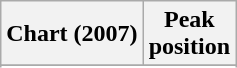<table class="wikitable plainrowheaders" style="text-align:center">
<tr>
<th>Chart (2007)</th>
<th>Peak<br>position</th>
</tr>
<tr>
</tr>
<tr>
</tr>
</table>
